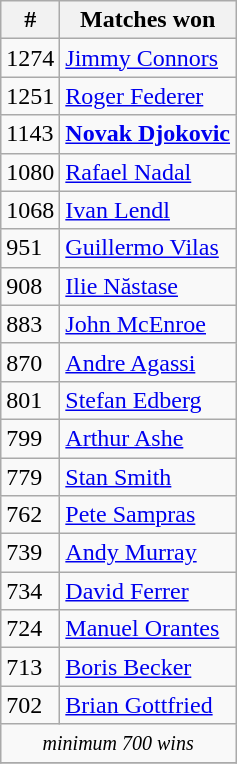<table class="wikitable" style="display:inline-table;">
<tr>
<th>#</th>
<th>Matches won</th>
</tr>
<tr>
<td>1274</td>
<td> <a href='#'>Jimmy Connors</a></td>
</tr>
<tr>
<td>1251</td>
<td> <a href='#'>Roger Federer</a></td>
</tr>
<tr>
<td>1143</td>
<td><strong> <a href='#'>Novak Djokovic</a></strong></td>
</tr>
<tr>
<td>1080</td>
<td> <a href='#'>Rafael Nadal</a></td>
</tr>
<tr>
<td>1068</td>
<td> <a href='#'>Ivan Lendl</a></td>
</tr>
<tr>
<td>951</td>
<td> <a href='#'>Guillermo Vilas</a></td>
</tr>
<tr>
<td>908</td>
<td> <a href='#'>Ilie Năstase</a></td>
</tr>
<tr>
<td>883</td>
<td> <a href='#'>John McEnroe</a></td>
</tr>
<tr>
<td>870</td>
<td> <a href='#'>Andre Agassi</a></td>
</tr>
<tr>
<td>801</td>
<td> <a href='#'>Stefan Edberg</a></td>
</tr>
<tr>
<td>799</td>
<td> <a href='#'>Arthur Ashe</a></td>
</tr>
<tr>
<td>779</td>
<td> <a href='#'>Stan Smith</a></td>
</tr>
<tr>
<td>762</td>
<td> <a href='#'>Pete Sampras</a></td>
</tr>
<tr>
<td>739</td>
<td> <a href='#'>Andy Murray</a></td>
</tr>
<tr>
<td>734</td>
<td> <a href='#'>David Ferrer</a></td>
</tr>
<tr>
<td>724</td>
<td> <a href='#'>Manuel Orantes</a></td>
</tr>
<tr>
<td>713</td>
<td> <a href='#'>Boris Becker</a></td>
</tr>
<tr>
<td>702</td>
<td> <a href='#'>Brian Gottfried</a></td>
</tr>
<tr>
<td colspan="3" style="text-align: center;"><small><em>minimum 700 wins</em></small></td>
</tr>
<tr>
</tr>
</table>
